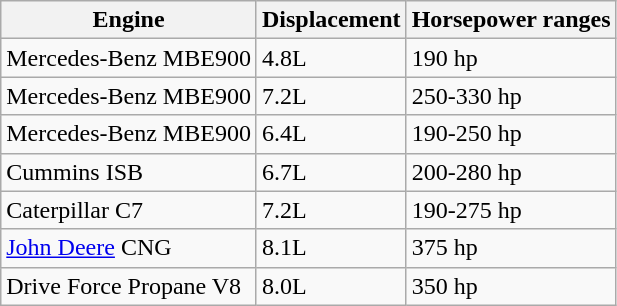<table class="wikitable" border="1">
<tr>
<th>Engine</th>
<th>Displacement</th>
<th>Horsepower ranges</th>
</tr>
<tr>
<td>Mercedes-Benz MBE900</td>
<td>4.8L</td>
<td>190 hp</td>
</tr>
<tr>
<td>Mercedes-Benz MBE900</td>
<td>7.2L</td>
<td>250-330 hp</td>
</tr>
<tr>
<td>Mercedes-Benz MBE900</td>
<td>6.4L</td>
<td>190-250 hp</td>
</tr>
<tr>
<td>Cummins ISB</td>
<td>6.7L</td>
<td>200-280 hp</td>
</tr>
<tr>
<td>Caterpillar C7</td>
<td>7.2L</td>
<td>190-275 hp</td>
</tr>
<tr>
<td><a href='#'>John Deere</a> CNG</td>
<td>8.1L</td>
<td>375 hp</td>
</tr>
<tr>
<td>Drive Force Propane V8</td>
<td>8.0L</td>
<td>350 hp</td>
</tr>
</table>
